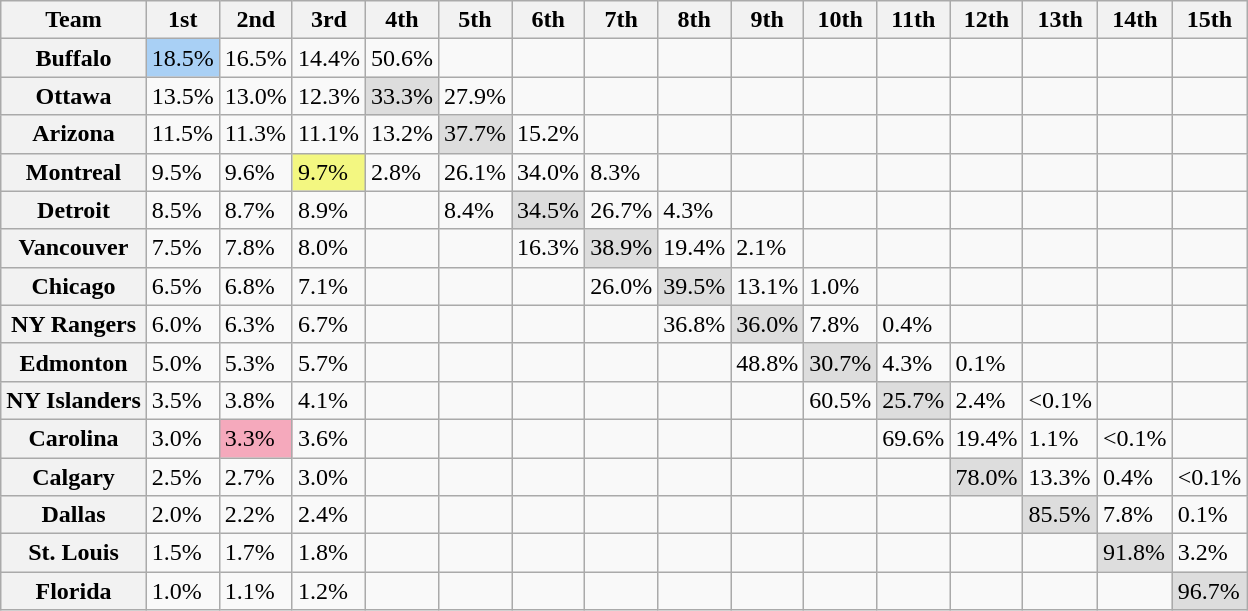<table class="wikitable">
<tr>
<th>Team</th>
<th>1st</th>
<th>2nd</th>
<th>3rd</th>
<th>4th</th>
<th>5th</th>
<th>6th</th>
<th>7th</th>
<th>8th</th>
<th>9th</th>
<th>10th</th>
<th>11th</th>
<th>12th</th>
<th>13th</th>
<th>14th</th>
<th>15th</th>
</tr>
<tr>
<th>Buffalo</th>
<td style="background:#A9D0F5;">18.5%</td>
<td>16.5%</td>
<td>14.4%</td>
<td>50.6%</td>
<td></td>
<td></td>
<td></td>
<td></td>
<td></td>
<td></td>
<td></td>
<td></td>
<td></td>
<td></td>
<td></td>
</tr>
<tr>
<th>Ottawa</th>
<td>13.5%</td>
<td>13.0%</td>
<td>12.3%</td>
<td style="background:#DDDDDD;">33.3%</td>
<td>27.9%</td>
<td></td>
<td></td>
<td></td>
<td></td>
<td></td>
<td></td>
<td></td>
<td></td>
<td></td>
<td></td>
</tr>
<tr>
<th>Arizona</th>
<td>11.5%</td>
<td>11.3%</td>
<td>11.1%</td>
<td>13.2%</td>
<td style="background:#DDDDDD;">37.7%</td>
<td>15.2%</td>
<td></td>
<td></td>
<td></td>
<td></td>
<td></td>
<td></td>
<td></td>
<td></td>
<td></td>
</tr>
<tr>
<th>Montreal</th>
<td>9.5%</td>
<td>9.6%</td>
<td style="background:#F3F781;">9.7%</td>
<td>2.8%</td>
<td>26.1%</td>
<td>34.0%</td>
<td>8.3%</td>
<td></td>
<td></td>
<td></td>
<td></td>
<td></td>
<td></td>
<td></td>
<td></td>
</tr>
<tr>
<th>Detroit</th>
<td>8.5%</td>
<td>8.7%</td>
<td>8.9%</td>
<td></td>
<td>8.4%</td>
<td style="background:#DDDDDD;">34.5%</td>
<td>26.7%</td>
<td>4.3%</td>
<td></td>
<td></td>
<td></td>
<td></td>
<td></td>
<td></td>
<td></td>
</tr>
<tr>
<th>Vancouver</th>
<td>7.5%</td>
<td>7.8%</td>
<td>8.0%</td>
<td></td>
<td></td>
<td>16.3%</td>
<td style="background:#DDDDDD;">38.9%</td>
<td>19.4%</td>
<td>2.1%</td>
<td></td>
<td></td>
<td></td>
<td></td>
<td></td>
<td></td>
</tr>
<tr>
<th>Chicago</th>
<td>6.5%</td>
<td>6.8%</td>
<td>7.1%</td>
<td></td>
<td></td>
<td></td>
<td>26.0%</td>
<td style="background:#DDDDDD;">39.5%</td>
<td>13.1%</td>
<td>1.0%</td>
<td></td>
<td></td>
<td></td>
<td></td>
<td></td>
</tr>
<tr>
<th>NY Rangers</th>
<td>6.0%</td>
<td>6.3%</td>
<td>6.7%</td>
<td></td>
<td></td>
<td></td>
<td></td>
<td>36.8%</td>
<td style="background:#DDDDDD;">36.0%</td>
<td>7.8%</td>
<td>0.4%</td>
<td></td>
<td></td>
<td></td>
<td></td>
</tr>
<tr>
<th>Edmonton</th>
<td>5.0%</td>
<td>5.3%</td>
<td>5.7%</td>
<td></td>
<td></td>
<td></td>
<td></td>
<td></td>
<td>48.8%</td>
<td style="background:#DDDDDD;">30.7%</td>
<td>4.3%</td>
<td>0.1%</td>
<td></td>
<td></td>
<td></td>
</tr>
<tr>
<th>NY Islanders</th>
<td>3.5%</td>
<td>3.8%</td>
<td>4.1%</td>
<td></td>
<td></td>
<td></td>
<td></td>
<td></td>
<td></td>
<td>60.5%</td>
<td style="background:#DDDDDD;">25.7%</td>
<td>2.4%</td>
<td><0.1%</td>
<td></td>
<td></td>
</tr>
<tr>
<th>Carolina</th>
<td>3.0%</td>
<td style="background:#F5A9BC;">3.3%</td>
<td>3.6%</td>
<td></td>
<td></td>
<td></td>
<td></td>
<td></td>
<td></td>
<td></td>
<td>69.6%</td>
<td>19.4%</td>
<td>1.1%</td>
<td><0.1%</td>
<td></td>
</tr>
<tr>
<th>Calgary</th>
<td>2.5%</td>
<td>2.7%</td>
<td>3.0%</td>
<td></td>
<td></td>
<td></td>
<td></td>
<td></td>
<td></td>
<td></td>
<td></td>
<td style="background:#DDDDDD;">78.0%</td>
<td>13.3%</td>
<td>0.4%</td>
<td><0.1%</td>
</tr>
<tr>
<th>Dallas</th>
<td>2.0%</td>
<td>2.2%</td>
<td>2.4%</td>
<td></td>
<td></td>
<td></td>
<td></td>
<td></td>
<td></td>
<td></td>
<td></td>
<td></td>
<td style="background:#DDDDDD;">85.5%</td>
<td>7.8%</td>
<td>0.1%</td>
</tr>
<tr>
<th>St. Louis</th>
<td>1.5%</td>
<td>1.7%</td>
<td>1.8%</td>
<td></td>
<td></td>
<td></td>
<td></td>
<td></td>
<td></td>
<td></td>
<td></td>
<td></td>
<td></td>
<td style="background:#DDDDDD;">91.8%</td>
<td>3.2%</td>
</tr>
<tr>
<th>Florida</th>
<td>1.0%</td>
<td>1.1%</td>
<td>1.2%</td>
<td></td>
<td></td>
<td></td>
<td></td>
<td></td>
<td></td>
<td></td>
<td></td>
<td></td>
<td></td>
<td></td>
<td style="background:#DDDDDD;">96.7%</td>
</tr>
</table>
